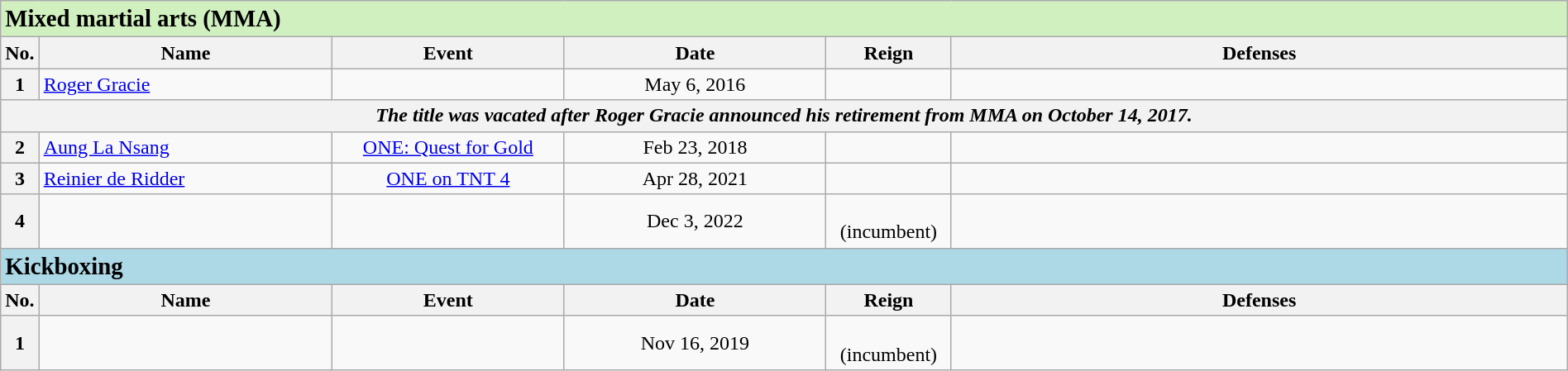<table class="wikitable" width=100%>
<tr>
<td align=left colspan="6" bgcolor="#D0F0C0"><big><strong>Mixed martial arts (MMA)</strong></big></td>
</tr>
<tr>
<th width=1%>No.</th>
<th width=19%>Name</th>
<th width=15%>Event</th>
<th width=17%>Date</th>
<th width=8%>Reign</th>
<th width=40%>Defenses</th>
</tr>
<tr>
<th>1</th>
<td> <a href='#'>Roger Gracie</a><br></td>
<td align=center><br></td>
<td align=center>May 6, 2016</td>
<td align=center></td>
<td></td>
</tr>
<tr>
<th colspan=6 align=center><em>The title was vacated after Roger Gracie announced his retirement from MMA on October 14, 2017.</em></th>
</tr>
<tr>
<th>2</th>
<td> <a href='#'>Aung La Nsang</a><br></td>
<td align=center><a href='#'>ONE: Quest for Gold</a><br></td>
<td align=center>Feb 23, 2018</td>
<td align=center></td>
<td><br></td>
</tr>
<tr>
<th>3</th>
<td> <a href='#'>Reinier de Ridder</a></td>
<td align=center><a href='#'>ONE on TNT 4</a><br></td>
<td align=center>Apr 28, 2021</td>
<td align=center></td>
<td></td>
</tr>
<tr>
<th>4</th>
<td></td>
<td align=center><br></td>
<td align=center>Dec 3, 2022</td>
<td align=center><br>(incumbent)<br></td>
<td></td>
</tr>
<tr>
<td align=left colspan="6" bgcolor="#ADD8E6"><big><strong>Kickboxing</strong></big></td>
</tr>
<tr>
<th width=1%>No.</th>
<th width=19%>Name</th>
<th width=15%>Event</th>
<th width=17%>Date</th>
<th width=8%>Reign</th>
<th width=40%>Defenses</th>
</tr>
<tr>
<th>1</th>
<td><br></td>
<td align=center><br></td>
<td align=center>Nov 16, 2019</td>
<td align=center><br>(incumbent)<br></td>
<td><br></td>
</tr>
</table>
